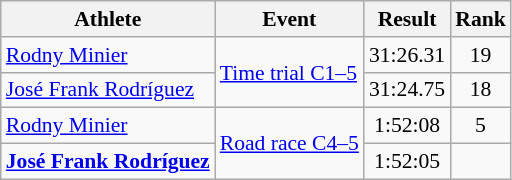<table class=wikitable style="font-size:90%">
<tr>
<th>Athlete</th>
<th>Event</th>
<th>Result</th>
<th>Rank</th>
</tr>
<tr align=center>
<td align=left><a href='#'>Rodny Minier</a></td>
<td align=left rowspan=2><a href='#'>Time trial C1–5</a></td>
<td>31:26.31</td>
<td>19</td>
</tr>
<tr align=center>
<td align=left><a href='#'>José Frank Rodríguez</a></td>
<td>31:24.75</td>
<td>18</td>
</tr>
<tr align=center>
<td align=left><a href='#'>Rodny Minier</a></td>
<td align=left rowspan=2><a href='#'>Road race C4–5</a></td>
<td>1:52:08</td>
<td>5</td>
</tr>
<tr align=center>
<td align=left><strong><a href='#'>José Frank Rodríguez</a></strong></td>
<td>1:52:05</td>
<td></td>
</tr>
</table>
